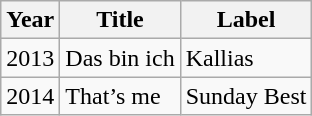<table class="wikitable">
<tr>
<th>Year</th>
<th>Title</th>
<th>Label</th>
</tr>
<tr>
<td>2013</td>
<td>Das bin ich</td>
<td>Kallias</td>
</tr>
<tr>
<td>2014</td>
<td>That’s me</td>
<td>Sunday Best</td>
</tr>
</table>
